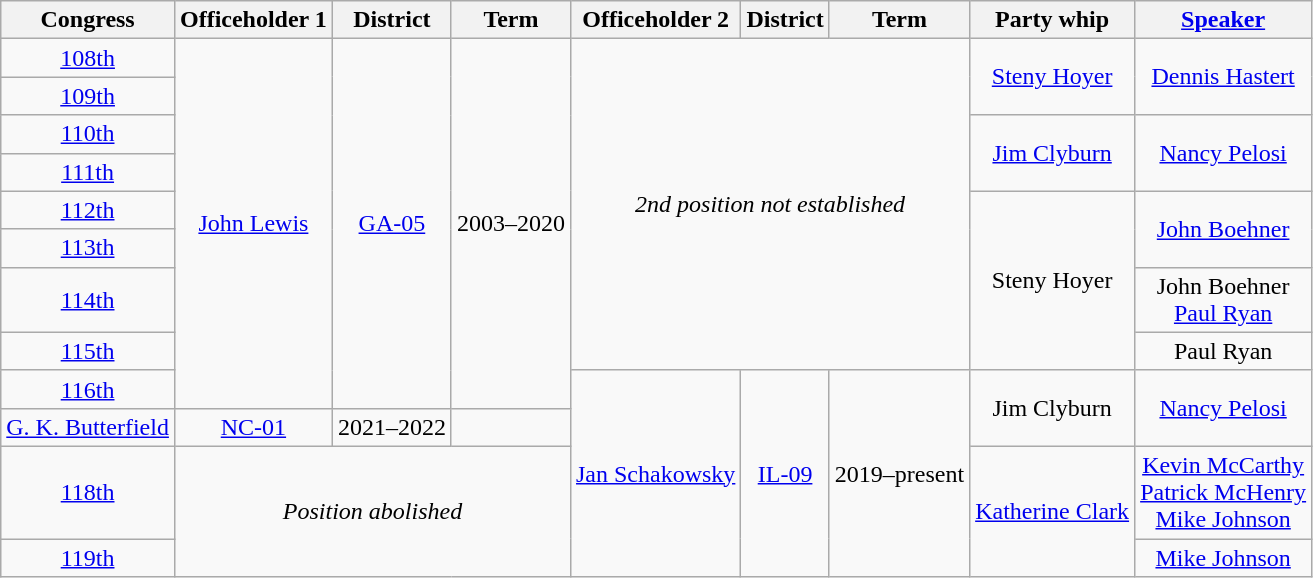<table class="wikitable sortable" style="text-align:center">
<tr>
<th>Congress</th>
<th>Officeholder 1</th>
<th>District</th>
<th>Term</th>
<th>Officeholder 2</th>
<th>District</th>
<th>Term</th>
<th>Party whip</th>
<th><a href='#'>Speaker</a></th>
</tr>
<tr>
<td><a href='#'>108th</a></td>
<td rowspan=9><a href='#'>John Lewis</a></td>
<td rowspan=9><a href='#'>GA-05</a></td>
<td rowspan=9>2003–2020</td>
<td rowspan=8; colspan=3><em>2nd position not established</em></td>
<td rowspan=2><a href='#'>Steny Hoyer</a></td>
<td rowspan=2 ><a href='#'>Dennis Hastert</a><br></td>
</tr>
<tr>
<td><a href='#'>109th</a></td>
</tr>
<tr>
<td><a href='#'>110th</a></td>
<td rowspan=2><a href='#'>Jim Clyburn</a></td>
<td rowspan=2 ><a href='#'>Nancy Pelosi</a><br></td>
</tr>
<tr>
<td><a href='#'>111th</a></td>
</tr>
<tr>
<td><a href='#'>112th</a></td>
<td rowspan=4>Steny Hoyer</td>
<td rowspan=2 ><a href='#'>John Boehner</a><br></td>
</tr>
<tr>
<td><a href='#'>113th</a></td>
</tr>
<tr>
<td><a href='#'>114th</a></td>
<td>John Boehner<br><a href='#'>Paul Ryan</a><br></td>
</tr>
<tr>
<td><a href='#'>115th</a></td>
<td>Paul Ryan<br></td>
</tr>
<tr>
<td><a href='#'>116th</a><br></td>
<td rowspan=4><a href='#'>Jan Schakowsky</a></td>
<td rowspan=4><a href='#'>IL-09</a></td>
<td rowspan=4>2019–present</td>
<td rowspan=2>Jim Clyburn</td>
<td rowspan=2 ><a href='#'>Nancy Pelosi</a><br></td>
</tr>
<tr>
<td><a href='#'>G. K. Butterfield</a></td>
<td><a href='#'>NC-01</a></td>
<td>2021–2022</td>
</tr>
<tr>
<td><a href='#'>118th</a></td>
<td rowspan=2; colspan=3><em>Position abolished</em></td>
<td rowspan=2><a href='#'>Katherine Clark</a></td>
<td><a href='#'>Kevin McCarthy</a><br><a href='#'>Patrick McHenry</a><br><a href='#'>Mike Johnson</a><br></td>
</tr>
<tr>
<td><a href='#'>119th</a></td>
<td><a href='#'>Mike Johnson</a><br></td>
</tr>
</table>
